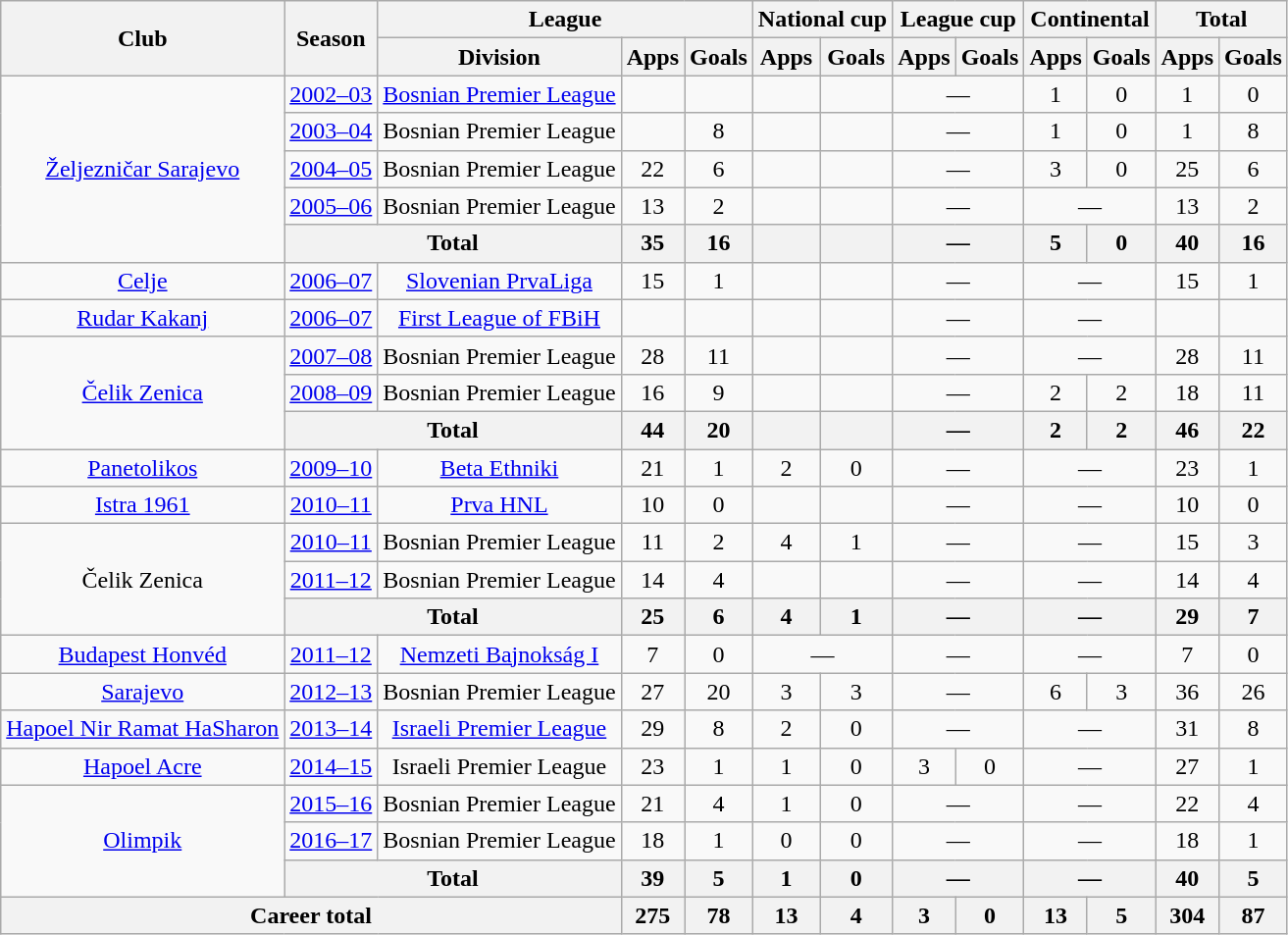<table class="wikitable" style="text-align:center">
<tr>
<th rowspan=2>Club</th>
<th rowspan=2>Season</th>
<th colspan=3>League</th>
<th colspan=2>National cup</th>
<th colspan=2>League cup</th>
<th colspan=2>Continental</th>
<th colspan=2>Total</th>
</tr>
<tr>
<th>Division</th>
<th>Apps</th>
<th>Goals</th>
<th>Apps</th>
<th>Goals</th>
<th>Apps</th>
<th>Goals</th>
<th>Apps</th>
<th>Goals</th>
<th>Apps</th>
<th>Goals</th>
</tr>
<tr>
<td rowspan=5><a href='#'>Željezničar Sarajevo</a></td>
<td><a href='#'>2002–03</a></td>
<td><a href='#'>Bosnian Premier League</a></td>
<td></td>
<td></td>
<td></td>
<td></td>
<td colspan=2>—</td>
<td>1</td>
<td>0</td>
<td>1</td>
<td>0</td>
</tr>
<tr>
<td><a href='#'>2003–04</a></td>
<td>Bosnian Premier League</td>
<td></td>
<td>8</td>
<td></td>
<td></td>
<td colspan=2>—</td>
<td>1</td>
<td>0</td>
<td>1</td>
<td>8</td>
</tr>
<tr>
<td><a href='#'>2004–05</a></td>
<td>Bosnian Premier League</td>
<td>22</td>
<td>6</td>
<td></td>
<td></td>
<td colspan=2>—</td>
<td>3</td>
<td>0</td>
<td>25</td>
<td>6</td>
</tr>
<tr>
<td><a href='#'>2005–06</a></td>
<td>Bosnian Premier League</td>
<td>13</td>
<td>2</td>
<td></td>
<td></td>
<td colspan=2>—</td>
<td colspan=2>—</td>
<td>13</td>
<td>2</td>
</tr>
<tr>
<th colspan=2>Total</th>
<th>35</th>
<th>16</th>
<th></th>
<th></th>
<th colspan=2>—</th>
<th>5</th>
<th>0</th>
<th>40</th>
<th>16</th>
</tr>
<tr>
<td><a href='#'>Celje</a></td>
<td><a href='#'>2006–07</a></td>
<td><a href='#'>Slovenian PrvaLiga</a></td>
<td>15</td>
<td>1</td>
<td></td>
<td></td>
<td colspan=2>—</td>
<td colspan=2>—</td>
<td>15</td>
<td>1</td>
</tr>
<tr>
<td><a href='#'>Rudar Kakanj</a></td>
<td><a href='#'>2006–07</a></td>
<td><a href='#'>First League of FBiH</a></td>
<td></td>
<td></td>
<td></td>
<td></td>
<td colspan=2>—</td>
<td colspan=2>—</td>
<td></td>
<td></td>
</tr>
<tr>
<td rowspan=3><a href='#'>Čelik Zenica</a></td>
<td><a href='#'>2007–08</a></td>
<td>Bosnian Premier League</td>
<td>28</td>
<td>11</td>
<td></td>
<td></td>
<td colspan=2>—</td>
<td colspan=2>—</td>
<td>28</td>
<td>11</td>
</tr>
<tr>
<td><a href='#'>2008–09</a></td>
<td>Bosnian Premier League</td>
<td>16</td>
<td>9</td>
<td></td>
<td></td>
<td colspan=2>—</td>
<td>2</td>
<td>2</td>
<td>18</td>
<td>11</td>
</tr>
<tr>
<th colspan=2>Total</th>
<th>44</th>
<th>20</th>
<th></th>
<th></th>
<th colspan=2>—</th>
<th>2</th>
<th>2</th>
<th>46</th>
<th>22</th>
</tr>
<tr>
<td><a href='#'>Panetolikos</a></td>
<td><a href='#'>2009–10</a></td>
<td><a href='#'>Beta Ethniki</a></td>
<td>21</td>
<td>1</td>
<td>2</td>
<td>0</td>
<td colspan=2>—</td>
<td colspan=2>—</td>
<td>23</td>
<td>1</td>
</tr>
<tr>
<td><a href='#'>Istra 1961</a></td>
<td><a href='#'>2010–11</a></td>
<td><a href='#'>Prva HNL</a></td>
<td>10</td>
<td>0</td>
<td></td>
<td></td>
<td colspan=2>—</td>
<td colspan=2>—</td>
<td>10</td>
<td>0</td>
</tr>
<tr>
<td rowspan=3>Čelik Zenica</td>
<td><a href='#'>2010–11</a></td>
<td>Bosnian Premier League</td>
<td>11</td>
<td>2</td>
<td>4</td>
<td>1</td>
<td colspan=2>—</td>
<td colspan=2>—</td>
<td>15</td>
<td>3</td>
</tr>
<tr>
<td><a href='#'>2011–12</a></td>
<td>Bosnian Premier League</td>
<td>14</td>
<td>4</td>
<td></td>
<td></td>
<td colspan=2>—</td>
<td colspan=2>—</td>
<td>14</td>
<td>4</td>
</tr>
<tr>
<th colspan=2>Total</th>
<th>25</th>
<th>6</th>
<th>4</th>
<th>1</th>
<th colspan=2>—</th>
<th colspan=2>—</th>
<th>29</th>
<th>7</th>
</tr>
<tr>
<td><a href='#'>Budapest Honvéd</a></td>
<td><a href='#'>2011–12</a></td>
<td><a href='#'>Nemzeti Bajnokság I</a></td>
<td>7</td>
<td>0</td>
<td colspan=2>—</td>
<td colspan=2>—</td>
<td colspan=2>—</td>
<td>7</td>
<td>0</td>
</tr>
<tr>
<td><a href='#'>Sarajevo</a></td>
<td><a href='#'>2012–13</a></td>
<td>Bosnian Premier League</td>
<td>27</td>
<td>20</td>
<td>3</td>
<td>3</td>
<td colspan=2>—</td>
<td>6</td>
<td>3</td>
<td>36</td>
<td>26</td>
</tr>
<tr>
<td><a href='#'>Hapoel Nir Ramat HaSharon</a></td>
<td><a href='#'>2013–14</a></td>
<td><a href='#'>Israeli Premier League</a></td>
<td>29</td>
<td>8</td>
<td>2</td>
<td>0</td>
<td colspan=2>—</td>
<td colspan=2>—</td>
<td>31</td>
<td>8</td>
</tr>
<tr>
<td><a href='#'>Hapoel Acre</a></td>
<td><a href='#'>2014–15</a></td>
<td>Israeli Premier League</td>
<td>23</td>
<td>1</td>
<td>1</td>
<td>0</td>
<td>3</td>
<td>0</td>
<td colspan=2>—</td>
<td>27</td>
<td>1</td>
</tr>
<tr>
<td rowspan=3><a href='#'>Olimpik</a></td>
<td><a href='#'>2015–16</a></td>
<td>Bosnian Premier League</td>
<td>21</td>
<td>4</td>
<td>1</td>
<td>0</td>
<td colspan=2>—</td>
<td colspan=2>—</td>
<td>22</td>
<td>4</td>
</tr>
<tr>
<td><a href='#'>2016–17</a></td>
<td>Bosnian Premier League</td>
<td>18</td>
<td>1</td>
<td>0</td>
<td>0</td>
<td colspan=2>—</td>
<td colspan=2>—</td>
<td>18</td>
<td>1</td>
</tr>
<tr>
<th colspan=2>Total</th>
<th>39</th>
<th>5</th>
<th>1</th>
<th>0</th>
<th colspan=2>—</th>
<th colspan=2>—</th>
<th>40</th>
<th>5</th>
</tr>
<tr>
<th colspan=3>Career total</th>
<th>275</th>
<th>78</th>
<th>13</th>
<th>4</th>
<th>3</th>
<th>0</th>
<th>13</th>
<th>5</th>
<th>304</th>
<th>87</th>
</tr>
</table>
